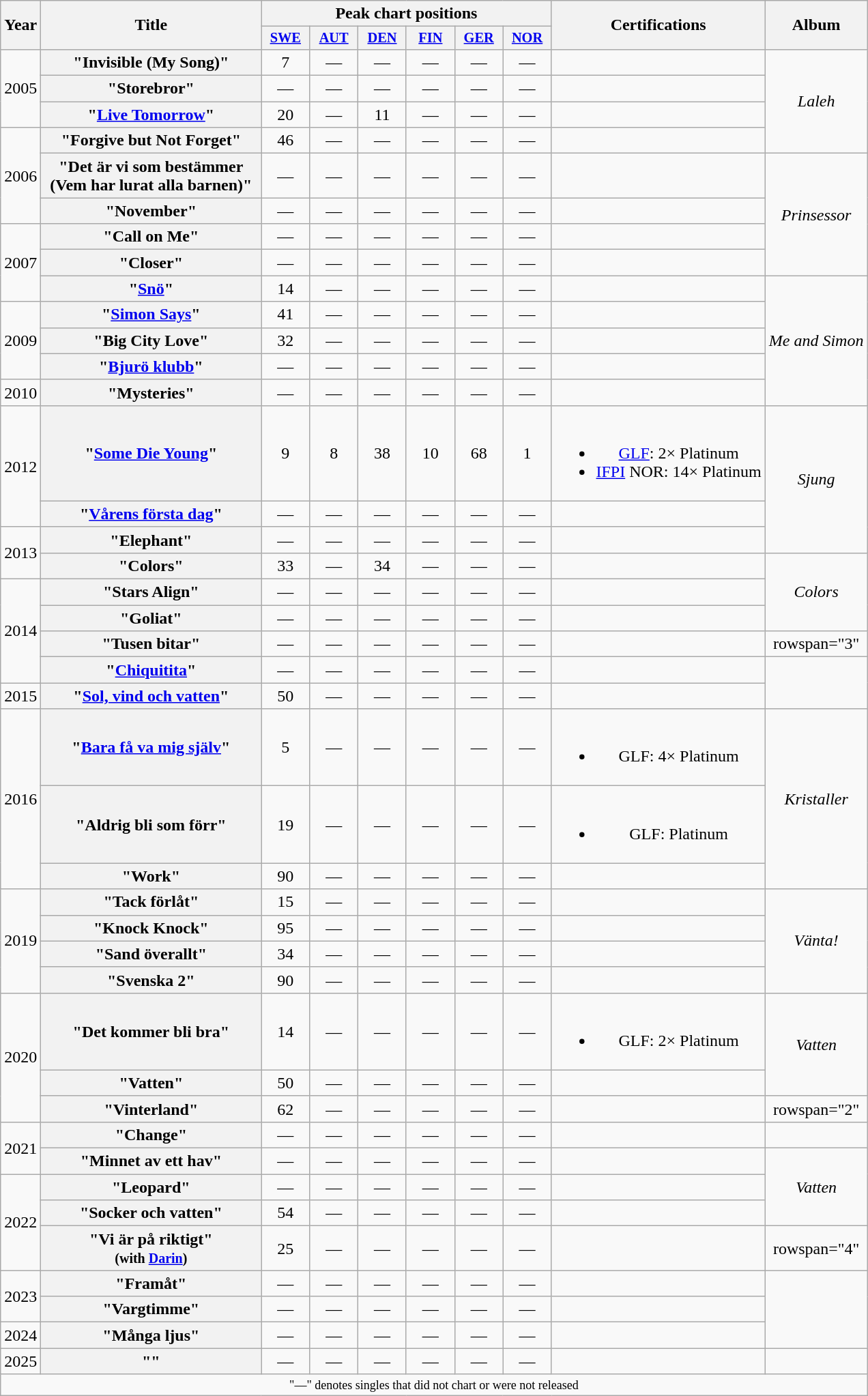<table class="wikitable plainrowheaders" style="text-align:center;">
<tr>
<th scope="col" rowspan="2">Year</th>
<th scope="colw" rowspan="2" style="width:13em;">Title</th>
<th scope="col" colspan="6">Peak chart positions</th>
<th scope="col" rowspan="2">Certifications</th>
<th scope="col" rowspan="2">Album</th>
</tr>
<tr>
<th scope="col" style="width:3em;font-size:85%;"><a href='#'>SWE</a><br></th>
<th scope="col" style="width:3em;font-size:85%;"><a href='#'>AUT</a><br></th>
<th scope="col" style="width:3em;font-size:85%;"><a href='#'>DEN</a><br></th>
<th scope="col" style="width:3em;font-size:85%;"><a href='#'>FIN</a><br></th>
<th scope="col" style="width:3em;font-size:85%;"><a href='#'>GER</a><br></th>
<th scope="col" style="width:3em;font-size:85%;"><a href='#'>NOR</a><br></th>
</tr>
<tr>
<td rowspan="3">2005</td>
<th scope="row">"Invisible (My Song)"</th>
<td>7</td>
<td>—</td>
<td>—</td>
<td>—</td>
<td>—</td>
<td>—</td>
<td></td>
<td rowspan="4"><em>Laleh</em></td>
</tr>
<tr>
<th scope="row">"Storebror"</th>
<td>—</td>
<td>—</td>
<td>—</td>
<td>—</td>
<td>—</td>
<td>—</td>
<td></td>
</tr>
<tr>
<th scope="row">"<a href='#'>Live Tomorrow</a>"</th>
<td>20</td>
<td>—</td>
<td>11</td>
<td>—</td>
<td>—</td>
<td>—</td>
<td></td>
</tr>
<tr>
<td rowspan="3">2006</td>
<th scope="row">"Forgive but Not Forget"</th>
<td>46</td>
<td>—</td>
<td>—</td>
<td>—</td>
<td>—</td>
<td>—</td>
<td></td>
</tr>
<tr>
<th scope="row">"Det är vi som bestämmer <br>(Vem har lurat alla barnen)"</th>
<td>—</td>
<td>—</td>
<td>—</td>
<td>—</td>
<td>—</td>
<td>—</td>
<td></td>
<td rowspan="4"><em>Prinsessor</em></td>
</tr>
<tr>
<th scope="row">"November"</th>
<td>—</td>
<td>—</td>
<td>—</td>
<td>—</td>
<td>—</td>
<td>—</td>
<td></td>
</tr>
<tr>
<td rowspan="3">2007</td>
<th scope="row">"Call on Me"</th>
<td>—</td>
<td>—</td>
<td>—</td>
<td>—</td>
<td>—</td>
<td>—</td>
<td></td>
</tr>
<tr>
<th scope="row">"Closer"</th>
<td>—</td>
<td>—</td>
<td>—</td>
<td>—</td>
<td>—</td>
<td>—</td>
<td></td>
</tr>
<tr>
<th scope="row">"<a href='#'>Snö</a>"</th>
<td>14</td>
<td>—</td>
<td>—</td>
<td>—</td>
<td>—</td>
<td>—</td>
<td></td>
<td rowspan="5"><em>Me and Simon</em></td>
</tr>
<tr>
<td rowspan="3">2009</td>
<th scope="row">"<a href='#'>Simon Says</a>"</th>
<td>41</td>
<td>—</td>
<td>—</td>
<td>—</td>
<td>—</td>
<td>—</td>
<td></td>
</tr>
<tr>
<th scope="row">"Big City Love"</th>
<td>32</td>
<td>—</td>
<td>—</td>
<td>—</td>
<td>—</td>
<td>—</td>
<td></td>
</tr>
<tr>
<th scope="row">"<a href='#'>Bjurö klubb</a>"</th>
<td>—</td>
<td>—</td>
<td>—</td>
<td>—</td>
<td>—</td>
<td>—</td>
<td></td>
</tr>
<tr>
<td>2010</td>
<th scope="row">"Mysteries"</th>
<td>—</td>
<td>—</td>
<td>—</td>
<td>—</td>
<td>—</td>
<td>—</td>
<td></td>
</tr>
<tr>
<td rowspan="2">2012</td>
<th scope="row">"<a href='#'>Some Die Young</a>"</th>
<td>9</td>
<td>8</td>
<td>38</td>
<td>10</td>
<td>68</td>
<td>1</td>
<td><br><ul><li><a href='#'>GLF</a>: 2× Platinum</li><li><a href='#'>IFPI</a> NOR: 14× Platinum</li></ul></td>
<td rowspan="3"><em>Sjung</em></td>
</tr>
<tr>
<th scope="row">"<a href='#'>Vårens första dag</a>"</th>
<td>—</td>
<td>—</td>
<td>—</td>
<td>—</td>
<td>—</td>
<td>—</td>
<td></td>
</tr>
<tr>
<td rowspan=2>2013</td>
<th scope="row">"Elephant"</th>
<td>—</td>
<td>—</td>
<td>—</td>
<td>—</td>
<td>—</td>
<td>—</td>
<td></td>
</tr>
<tr>
<th scope="row">"Colors"</th>
<td>33</td>
<td>—</td>
<td>34</td>
<td>—</td>
<td>—</td>
<td>—</td>
<td></td>
<td rowspan="3"><em>Colors</em></td>
</tr>
<tr>
<td rowspan=4>2014</td>
<th scope="row">"Stars Align"</th>
<td>—</td>
<td>—</td>
<td>—</td>
<td>—</td>
<td>—</td>
<td>—</td>
<td></td>
</tr>
<tr>
<th scope="row">"Goliat"</th>
<td>—</td>
<td>—</td>
<td>—</td>
<td>—</td>
<td>—</td>
<td>—</td>
<td></td>
</tr>
<tr>
<th scope="row">"Tusen bitar"</th>
<td>—</td>
<td>—</td>
<td>—</td>
<td>—</td>
<td>—</td>
<td>—</td>
<td></td>
<td>rowspan="3" </td>
</tr>
<tr>
<th scope="row">"<a href='#'>Chiquitita</a>"</th>
<td>—</td>
<td>—</td>
<td>—</td>
<td>—</td>
<td>—</td>
<td>—</td>
<td></td>
</tr>
<tr>
<td>2015</td>
<th scope="row">"<a href='#'>Sol, vind och vatten</a>"</th>
<td>50</td>
<td>—</td>
<td>—</td>
<td>—</td>
<td>—</td>
<td>—</td>
<td></td>
</tr>
<tr>
<td rowspan="3">2016</td>
<th scope="row">"<a href='#'>Bara få va mig själv</a>"</th>
<td>5</td>
<td>—</td>
<td>—</td>
<td>—</td>
<td>—</td>
<td>—</td>
<td><br><ul><li>GLF: 4× Platinum</li></ul></td>
<td rowspan="3"><em>Kristaller</em></td>
</tr>
<tr>
<th scope="row">"Aldrig bli som förr"</th>
<td>19</td>
<td>—</td>
<td>—</td>
<td>—</td>
<td>—</td>
<td>—</td>
<td><br><ul><li>GLF: Platinum</li></ul></td>
</tr>
<tr>
<th scope="row">"Work"</th>
<td>90</td>
<td>—</td>
<td>—</td>
<td>—</td>
<td>—</td>
<td>—</td>
<td></td>
</tr>
<tr>
<td rowspan="4">2019</td>
<th scope="row">"Tack förlåt"</th>
<td>15</td>
<td>—</td>
<td>—</td>
<td>—</td>
<td>—</td>
<td>—</td>
<td></td>
<td rowspan="4"><em>Vänta!</em></td>
</tr>
<tr>
<th scope="row">"Knock Knock"</th>
<td>95</td>
<td>—</td>
<td>—</td>
<td>—</td>
<td>—</td>
<td>—</td>
<td></td>
</tr>
<tr>
<th scope="row">"Sand överallt"</th>
<td>34</td>
<td>—</td>
<td>—</td>
<td>—</td>
<td>—</td>
<td>—</td>
<td></td>
</tr>
<tr>
<th scope="row">"Svenska 2"</th>
<td>90</td>
<td>—</td>
<td>—</td>
<td>—</td>
<td>—</td>
<td>—</td>
<td></td>
</tr>
<tr>
<td rowspan="3">2020</td>
<th scope="row">"Det kommer bli bra"</th>
<td>14</td>
<td>—</td>
<td>—</td>
<td>—</td>
<td>—</td>
<td>—</td>
<td><br><ul><li>GLF: 2× Platinum</li></ul></td>
<td rowspan="2"><em>Vatten</em></td>
</tr>
<tr>
<th scope="row">"Vatten"</th>
<td>50</td>
<td>—</td>
<td>—</td>
<td>—</td>
<td>—</td>
<td>—</td>
<td></td>
</tr>
<tr>
<th scope="row">"Vinterland"</th>
<td>62</td>
<td>—</td>
<td>—</td>
<td>—</td>
<td>—</td>
<td>—</td>
<td></td>
<td>rowspan="2" </td>
</tr>
<tr>
<td rowspan="2">2021</td>
<th scope="row">"Change"</th>
<td>—</td>
<td>—</td>
<td>—</td>
<td>—</td>
<td>—</td>
<td>—</td>
<td></td>
</tr>
<tr>
<th scope="row">"Minnet av ett hav"</th>
<td>—</td>
<td>—</td>
<td>—</td>
<td>—</td>
<td>—</td>
<td>—</td>
<td></td>
<td rowspan="3"><em>Vatten</em></td>
</tr>
<tr>
<td rowspan="3">2022</td>
<th scope="row">"Leopard"</th>
<td>—</td>
<td>—</td>
<td>—</td>
<td>—</td>
<td>—</td>
<td>—</td>
<td></td>
</tr>
<tr>
<th scope="row">"Socker och vatten"</th>
<td>54<br></td>
<td>—</td>
<td>—</td>
<td>—</td>
<td>—</td>
<td>—</td>
<td></td>
</tr>
<tr>
<th scope="row">"Vi är på riktigt"<br><small>(with <a href='#'>Darin</a>)</small></th>
<td>25<br></td>
<td>—</td>
<td>—</td>
<td>—</td>
<td>—</td>
<td>—</td>
<td></td>
<td>rowspan="4" </td>
</tr>
<tr>
<td rowspan="2">2023</td>
<th scope="row">"Framåt"</th>
<td>—</td>
<td>—</td>
<td>—</td>
<td>—</td>
<td>—</td>
<td>—</td>
<td></td>
</tr>
<tr>
<th scope="row">"Vargtimme"</th>
<td>—</td>
<td>—</td>
<td>—</td>
<td>—</td>
<td>—</td>
<td>—</td>
<td></td>
</tr>
<tr>
<td>2024</td>
<th scope="row">"Många ljus"</th>
<td>—</td>
<td>—</td>
<td>—</td>
<td>—</td>
<td>—</td>
<td>—</td>
<td></td>
</tr>
<tr>
<td>2025</td>
<th scope="row">""</th>
<td>—</td>
<td>—</td>
<td>—</td>
<td>—</td>
<td>—</td>
<td>—</td>
<td></td>
<td></td>
</tr>
<tr>
<td colspan="13" style="font-size:9pt">"—" denotes singles that did not chart or were not released</td>
</tr>
</table>
